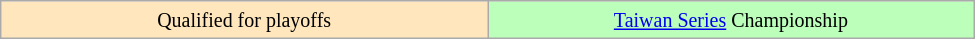<table class="wikitable" width = 650>
<tr>
<td width = 33% align="center" bgcolor="#FFE6BD"><small>Qualified for playoffs</small></td>
<td width = 33% align="center" bgcolor="#bbffbb"><small><a href='#'>Taiwan Series</a> Championship</small></td>
</tr>
</table>
